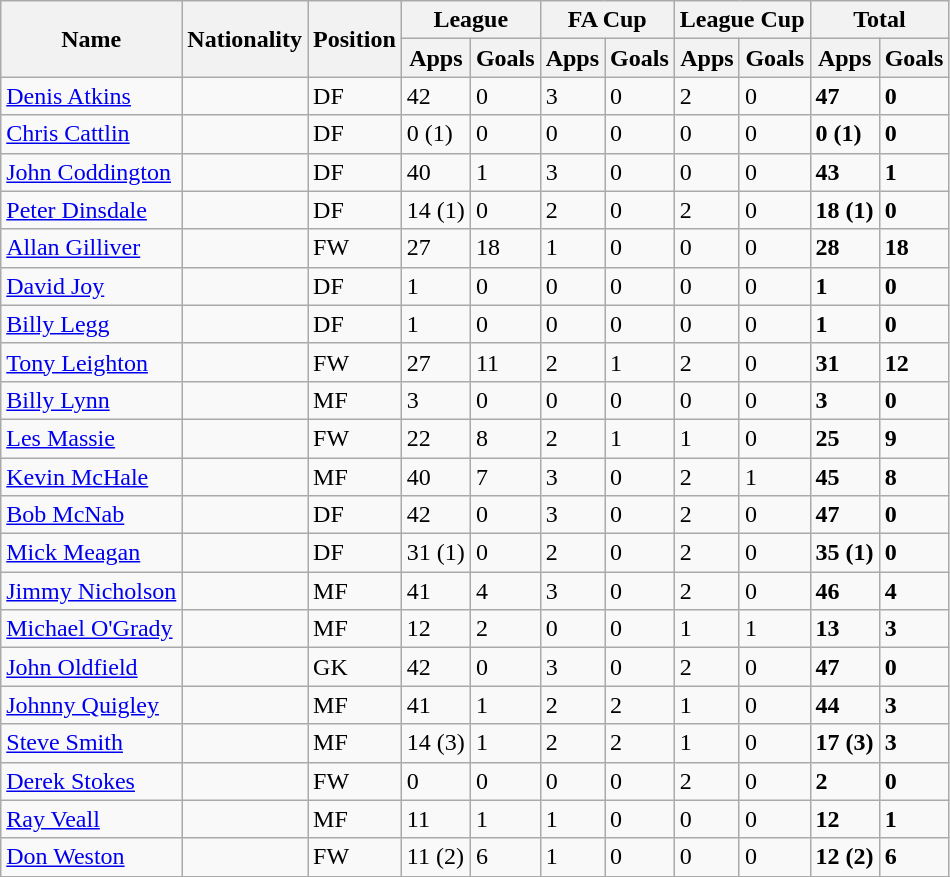<table class="wikitable sortable">
<tr>
<th scope=col rowspan=2>Name</th>
<th scope=col rowspan=2>Nationality</th>
<th scope=col rowspan=2>Position</th>
<th scope=col colspan=2>League</th>
<th scope=col colspan=2>FA Cup</th>
<th scope=col colspan=2>League Cup</th>
<th scope=col colspan=2>Total</th>
</tr>
<tr>
<th>Apps</th>
<th>Goals</th>
<th>Apps</th>
<th>Goals</th>
<th>Apps</th>
<th>Goals</th>
<th>Apps</th>
<th>Goals</th>
</tr>
<tr>
<td><a href='#'>Denis Atkins</a></td>
<td></td>
<td>DF</td>
<td>42</td>
<td>0</td>
<td>3</td>
<td>0</td>
<td>2</td>
<td>0</td>
<td><strong>47</strong></td>
<td><strong>0</strong></td>
</tr>
<tr>
<td><a href='#'>Chris Cattlin</a></td>
<td></td>
<td>DF</td>
<td>0 (1)</td>
<td>0</td>
<td>0</td>
<td>0</td>
<td>0</td>
<td>0</td>
<td><strong>0 (1)</strong></td>
<td><strong>0</strong></td>
</tr>
<tr>
<td><a href='#'>John Coddington</a></td>
<td></td>
<td>DF</td>
<td>40</td>
<td>1</td>
<td>3</td>
<td>0</td>
<td>0</td>
<td>0</td>
<td><strong>43</strong></td>
<td><strong>1</strong></td>
</tr>
<tr>
<td><a href='#'>Peter Dinsdale</a></td>
<td></td>
<td>DF</td>
<td>14 (1)</td>
<td>0</td>
<td>2</td>
<td>0</td>
<td>2</td>
<td>0</td>
<td><strong>18 (1)</strong></td>
<td><strong>0</strong></td>
</tr>
<tr>
<td><a href='#'>Allan Gilliver</a></td>
<td></td>
<td>FW</td>
<td>27</td>
<td>18</td>
<td>1</td>
<td>0</td>
<td>0</td>
<td>0</td>
<td><strong>28</strong></td>
<td><strong>18</strong></td>
</tr>
<tr>
<td><a href='#'>David Joy</a></td>
<td></td>
<td>DF</td>
<td>1</td>
<td>0</td>
<td>0</td>
<td>0</td>
<td>0</td>
<td>0</td>
<td><strong>1</strong></td>
<td><strong>0</strong></td>
</tr>
<tr>
<td><a href='#'>Billy Legg</a></td>
<td></td>
<td>DF</td>
<td>1</td>
<td>0</td>
<td>0</td>
<td>0</td>
<td>0</td>
<td>0</td>
<td><strong>1</strong></td>
<td><strong>0</strong></td>
</tr>
<tr>
<td><a href='#'>Tony Leighton</a></td>
<td></td>
<td>FW</td>
<td>27</td>
<td>11</td>
<td>2</td>
<td>1</td>
<td>2</td>
<td>0</td>
<td><strong>31</strong></td>
<td><strong>12</strong></td>
</tr>
<tr>
<td><a href='#'>Billy Lynn</a></td>
<td></td>
<td>MF</td>
<td>3</td>
<td>0</td>
<td>0</td>
<td>0</td>
<td>0</td>
<td>0</td>
<td><strong>3</strong></td>
<td><strong>0</strong></td>
</tr>
<tr>
<td><a href='#'>Les Massie</a></td>
<td></td>
<td>FW</td>
<td>22</td>
<td>8</td>
<td>2</td>
<td>1</td>
<td>1</td>
<td>0</td>
<td><strong>25</strong></td>
<td><strong>9</strong></td>
</tr>
<tr>
<td><a href='#'>Kevin McHale</a></td>
<td></td>
<td>MF</td>
<td>40</td>
<td>7</td>
<td>3</td>
<td>0</td>
<td>2</td>
<td>1</td>
<td><strong>45</strong></td>
<td><strong>8</strong></td>
</tr>
<tr>
<td><a href='#'>Bob McNab</a></td>
<td></td>
<td>DF</td>
<td>42</td>
<td>0</td>
<td>3</td>
<td>0</td>
<td>2</td>
<td>0</td>
<td><strong>47</strong></td>
<td><strong>0</strong></td>
</tr>
<tr>
<td><a href='#'>Mick Meagan</a></td>
<td></td>
<td>DF</td>
<td>31 (1)</td>
<td>0</td>
<td>2</td>
<td>0</td>
<td>2</td>
<td>0</td>
<td><strong>35 (1)</strong></td>
<td><strong>0</strong></td>
</tr>
<tr>
<td><a href='#'>Jimmy Nicholson</a></td>
<td></td>
<td>MF</td>
<td>41</td>
<td>4</td>
<td>3</td>
<td>0</td>
<td>2</td>
<td>0</td>
<td><strong>46</strong></td>
<td><strong>4</strong></td>
</tr>
<tr>
<td><a href='#'>Michael O'Grady</a></td>
<td></td>
<td>MF</td>
<td>12</td>
<td>2</td>
<td>0</td>
<td>0</td>
<td>1</td>
<td>1</td>
<td><strong>13</strong></td>
<td><strong>3</strong></td>
</tr>
<tr>
<td><a href='#'>John Oldfield</a></td>
<td></td>
<td>GK</td>
<td>42</td>
<td>0</td>
<td>3</td>
<td>0</td>
<td>2</td>
<td>0</td>
<td><strong>47</strong></td>
<td><strong>0</strong></td>
</tr>
<tr>
<td><a href='#'>Johnny Quigley</a></td>
<td></td>
<td>MF</td>
<td>41</td>
<td>1</td>
<td>2</td>
<td>2</td>
<td>1</td>
<td>0</td>
<td><strong>44</strong></td>
<td><strong>3</strong></td>
</tr>
<tr>
<td><a href='#'>Steve Smith</a></td>
<td></td>
<td>MF</td>
<td>14 (3)</td>
<td>1</td>
<td>2</td>
<td>2</td>
<td>1</td>
<td>0</td>
<td><strong>17 (3)</strong></td>
<td><strong>3</strong></td>
</tr>
<tr>
<td><a href='#'>Derek Stokes</a></td>
<td></td>
<td>FW</td>
<td>0</td>
<td>0</td>
<td>0</td>
<td>0</td>
<td>2</td>
<td>0</td>
<td><strong>2</strong></td>
<td><strong>0</strong></td>
</tr>
<tr>
<td><a href='#'>Ray Veall</a></td>
<td></td>
<td>MF</td>
<td>11</td>
<td>1</td>
<td>1</td>
<td>0</td>
<td>0</td>
<td>0</td>
<td><strong>12</strong></td>
<td><strong>1</strong></td>
</tr>
<tr>
<td><a href='#'>Don Weston</a></td>
<td></td>
<td>FW</td>
<td>11 (2)</td>
<td>6</td>
<td>1</td>
<td>0</td>
<td>0</td>
<td>0</td>
<td><strong>12 (2)</strong></td>
<td><strong>6</strong></td>
</tr>
<tr>
</tr>
</table>
